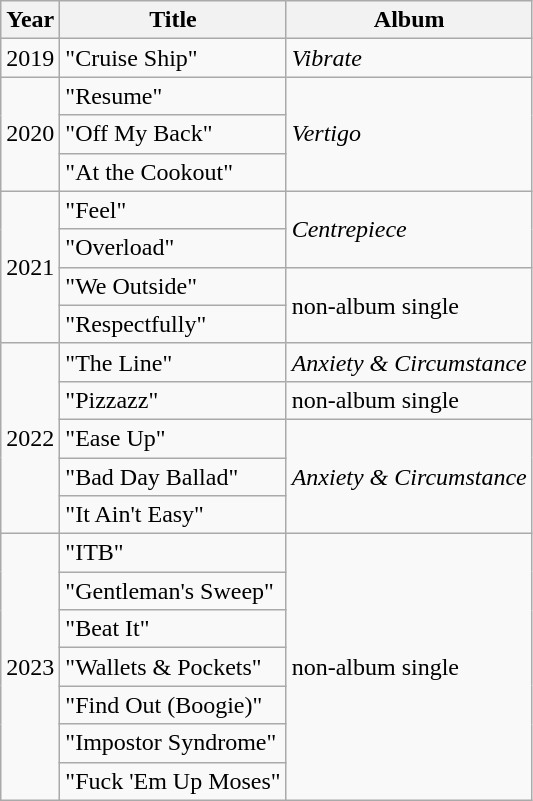<table class="wikitable">
<tr>
<th>Year</th>
<th>Title</th>
<th>Album</th>
</tr>
<tr>
<td>2019</td>
<td>"Cruise Ship"</td>
<td><em>Vibrate</em></td>
</tr>
<tr>
<td rowspan="3">2020</td>
<td>"Resume"</td>
<td rowspan="3"><em>Vertigo</em></td>
</tr>
<tr>
<td>"Off My Back"</td>
</tr>
<tr>
<td>"At the Cookout"</td>
</tr>
<tr>
<td rowspan="4">2021</td>
<td>"Feel"</td>
<td rowspan="2"><em>Centrepiece</em></td>
</tr>
<tr>
<td>"Overload"</td>
</tr>
<tr>
<td>"We Outside"</td>
<td rowspan="2">non-album single</td>
</tr>
<tr>
<td>"Respectfully"</td>
</tr>
<tr>
<td rowspan="5">2022</td>
<td>"The Line"</td>
<td><em>Anxiety & Circumstance</em></td>
</tr>
<tr>
<td>"Pizzazz"</td>
<td>non-album single</td>
</tr>
<tr>
<td>"Ease Up"</td>
<td rowspan="3"><em>Anxiety & Circumstance</em></td>
</tr>
<tr>
<td>"Bad Day Ballad"</td>
</tr>
<tr>
<td>"It Ain't Easy"</td>
</tr>
<tr>
<td rowspan="7">2023</td>
<td>"ITB"</td>
<td rowspan="7">non-album single</td>
</tr>
<tr>
<td>"Gentleman's Sweep"</td>
</tr>
<tr>
<td>"Beat It"</td>
</tr>
<tr>
<td>"Wallets & Pockets"</td>
</tr>
<tr>
<td>"Find Out (Boogie)"</td>
</tr>
<tr>
<td>"Impostor Syndrome"</td>
</tr>
<tr>
<td>"Fuck 'Em Up Moses"</td>
</tr>
</table>
